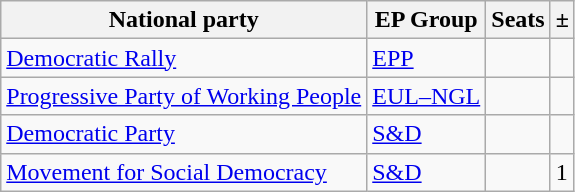<table class="wikitable">
<tr>
<th>National party</th>
<th>EP Group</th>
<th>Seats</th>
<th>±</th>
</tr>
<tr>
<td> <a href='#'>Democratic Rally</a></td>
<td> <a href='#'>EPP</a></td>
<td></td>
<td></td>
</tr>
<tr>
<td> <a href='#'>Progressive Party of Working People</a></td>
<td> <a href='#'>EUL–NGL</a></td>
<td></td>
<td></td>
</tr>
<tr>
<td> <a href='#'>Democratic Party</a></td>
<td> <a href='#'>S&D</a></td>
<td></td>
<td></td>
</tr>
<tr>
<td> <a href='#'>Movement for Social Democracy</a></td>
<td> <a href='#'>S&D</a></td>
<td></td>
<td> 1</td>
</tr>
</table>
